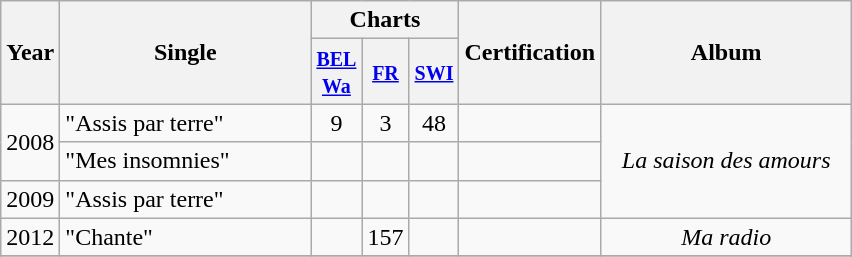<table class="wikitable">
<tr>
<th align="center" rowspan="2" width="10">Year</th>
<th align="center" rowspan="2" width="160">Single</th>
<th align="center" colspan="3">Charts</th>
<th align="center" rowspan="2" width="40">Certification</th>
<th align="center" rowspan="2" width="160">Album</th>
</tr>
<tr>
<th width="20"><small><a href='#'>BEL <br>Wa</a></small><br></th>
<th width="20"><small><a href='#'>FR</a></small><br></th>
<th width="20"><small><a href='#'>SWI</a></small><br></th>
</tr>
<tr>
<td align="center" rowspan="2">2008</td>
<td>"Assis par terre"</td>
<td align="center">9</td>
<td align="center">3</td>
<td align="center">48</td>
<td align="center"></td>
<td align="center" rowspan=3><em>La saison des amours</em></td>
</tr>
<tr>
<td>"Mes insomnies"</td>
<td align="center"></td>
<td align="center"></td>
<td align="center"></td>
<td align="center"></td>
</tr>
<tr>
<td align="center" rowspan="1">2009</td>
<td>"Assis par terre"</td>
<td align="center"></td>
<td align="center"></td>
<td align="center"></td>
<td align="center"></td>
</tr>
<tr>
<td align="center" rowspan="1">2012</td>
<td>"Chante"</td>
<td align="center"></td>
<td align="center">157</td>
<td align="center"></td>
<td align="center"></td>
<td align="center" rowspan=1><em>Ma radio</em></td>
</tr>
<tr>
</tr>
</table>
